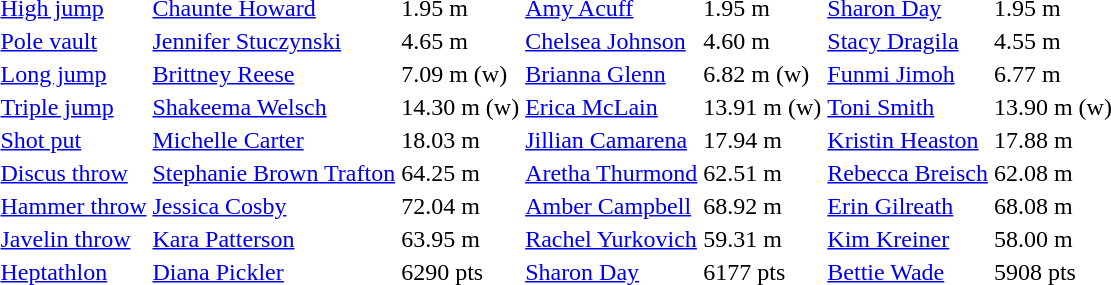<table>
<tr>
<td rowspan=1><a href='#'>High jump</a></td>
<td><a href='#'>Chaunte Howard</a></td>
<td>1.95 m</td>
<td><a href='#'>Amy Acuff</a></td>
<td>1.95 m</td>
<td><a href='#'>Sharon Day</a></td>
<td>1.95 m</td>
</tr>
<tr>
<td rowspan=1><a href='#'>Pole vault</a></td>
<td><a href='#'>Jennifer Stuczynski</a></td>
<td>4.65 m</td>
<td><a href='#'>Chelsea Johnson</a></td>
<td>4.60 m</td>
<td><a href='#'>Stacy Dragila</a></td>
<td>4.55 m</td>
</tr>
<tr>
<td rowspan=1><a href='#'>Long jump</a></td>
<td><a href='#'>Brittney Reese</a></td>
<td>7.09 m (w)</td>
<td><a href='#'>Brianna Glenn</a></td>
<td>6.82 m (w)</td>
<td><a href='#'>Funmi Jimoh</a></td>
<td>6.77 m</td>
</tr>
<tr>
<td rowspan=1><a href='#'>Triple jump</a></td>
<td><a href='#'>Shakeema Welsch</a></td>
<td>14.30 m (w)</td>
<td><a href='#'>Erica McLain</a></td>
<td>13.91 m (w)</td>
<td><a href='#'>Toni Smith</a></td>
<td>13.90 m  (w)</td>
</tr>
<tr>
<td rowspan=1><a href='#'>Shot put</a></td>
<td><a href='#'>Michelle Carter</a></td>
<td>18.03 m</td>
<td><a href='#'>Jillian Camarena</a></td>
<td>17.94 m</td>
<td><a href='#'>Kristin Heaston</a></td>
<td>17.88 m</td>
</tr>
<tr>
<td rowspan=1><a href='#'>Discus throw</a></td>
<td><a href='#'>Stephanie Brown Trafton</a></td>
<td>64.25 m</td>
<td><a href='#'>Aretha Thurmond</a></td>
<td>62.51 m</td>
<td><a href='#'>Rebecca Breisch</a></td>
<td>62.08 m</td>
</tr>
<tr>
<td rowspan=1><a href='#'>Hammer throw</a></td>
<td><a href='#'>Jessica Cosby</a></td>
<td>72.04 m</td>
<td><a href='#'>Amber Campbell</a></td>
<td>68.92 m</td>
<td><a href='#'>Erin Gilreath</a></td>
<td>68.08 m</td>
</tr>
<tr>
<td rowspan=1><a href='#'>Javelin throw</a></td>
<td><a href='#'>Kara Patterson</a></td>
<td>63.95 m</td>
<td><a href='#'>Rachel Yurkovich</a></td>
<td>59.31 m</td>
<td><a href='#'>Kim Kreiner</a></td>
<td>58.00 m</td>
</tr>
<tr>
<td rowspan=1><a href='#'>Heptathlon</a></td>
<td><a href='#'>Diana Pickler</a></td>
<td>6290 pts</td>
<td><a href='#'>Sharon Day</a></td>
<td>6177 pts</td>
<td><a href='#'>Bettie Wade</a></td>
<td>5908 pts</td>
</tr>
</table>
